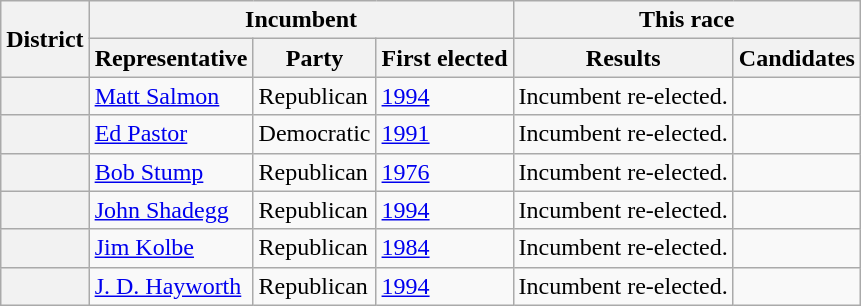<table class=wikitable>
<tr>
<th rowspan=2>District</th>
<th colspan=3>Incumbent</th>
<th colspan=2>This race</th>
</tr>
<tr>
<th>Representative</th>
<th>Party</th>
<th>First elected</th>
<th>Results</th>
<th>Candidates</th>
</tr>
<tr>
<th></th>
<td><a href='#'>Matt Salmon</a></td>
<td>Republican</td>
<td><a href='#'>1994</a></td>
<td>Incumbent re-elected.</td>
<td nowrap></td>
</tr>
<tr>
<th></th>
<td><a href='#'>Ed Pastor</a></td>
<td>Democratic</td>
<td><a href='#'>1991 </a></td>
<td>Incumbent re-elected.</td>
<td nowrap></td>
</tr>
<tr>
<th></th>
<td><a href='#'>Bob Stump</a></td>
<td>Republican</td>
<td><a href='#'>1976</a></td>
<td>Incumbent re-elected.</td>
<td nowrap></td>
</tr>
<tr>
<th></th>
<td><a href='#'>John Shadegg</a></td>
<td>Republican</td>
<td><a href='#'>1994</a></td>
<td>Incumbent re-elected.</td>
<td nowrap></td>
</tr>
<tr>
<th></th>
<td><a href='#'>Jim Kolbe</a></td>
<td>Republican</td>
<td><a href='#'>1984</a></td>
<td>Incumbent re-elected.</td>
<td nowrap></td>
</tr>
<tr>
<th></th>
<td><a href='#'>J. D. Hayworth</a></td>
<td>Republican</td>
<td><a href='#'>1994</a></td>
<td>Incumbent re-elected.</td>
<td nowrap></td>
</tr>
</table>
